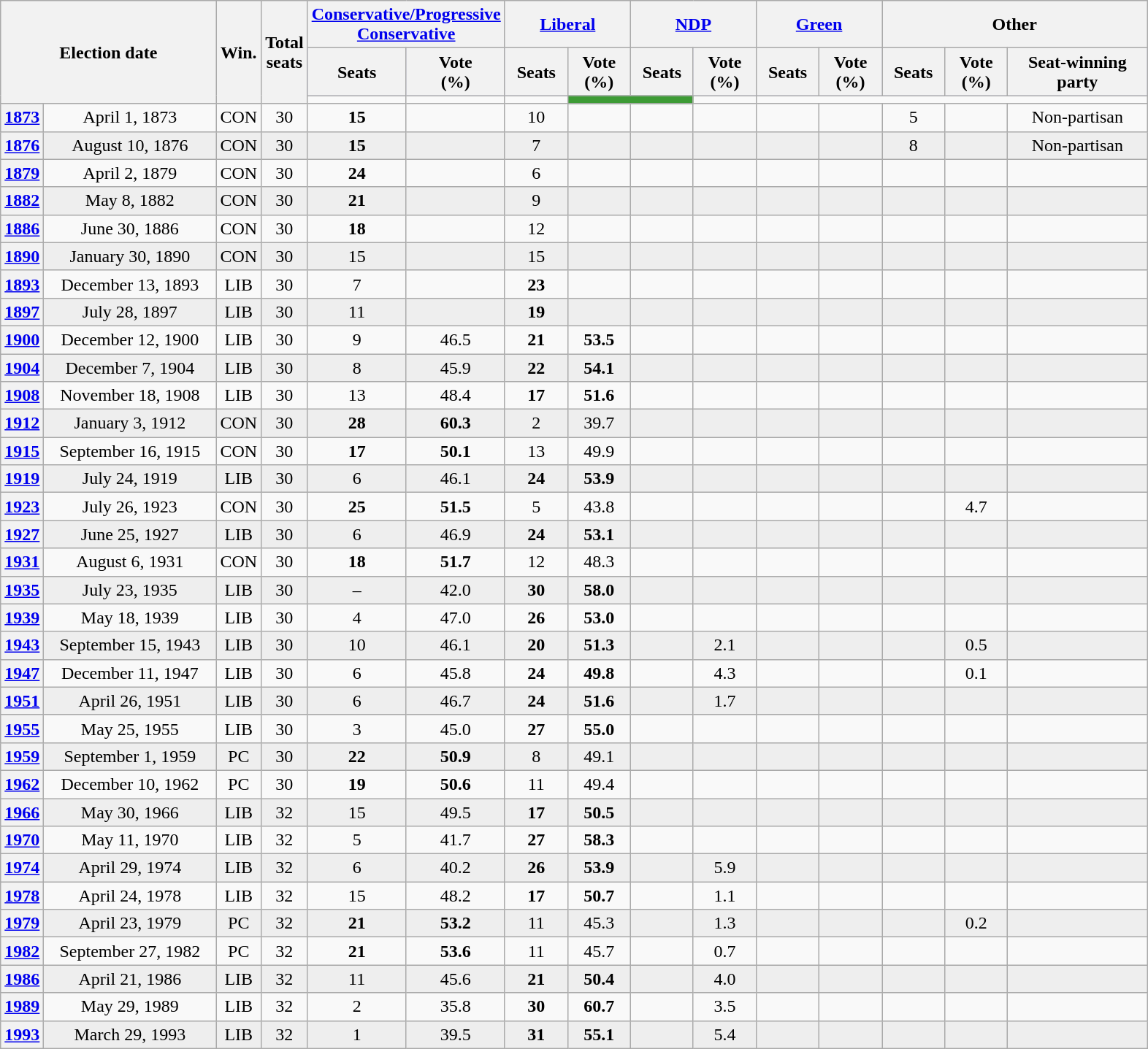<table class="wikitable" style="text-align:center">
<tr>
<th rowspan=3 colspan=2>Election date</th>
<th rowspan=3>Win.</th>
<th rowspan=3>Total<br>seats</th>
<th colspan=2><a href='#'>Conservative/Progressive Conservative</a></th>
<th colspan=2><a href='#'>Liberal</a></th>
<th colspan=2><a href='#'>NDP</a></th>
<th colspan=2><a href='#'>Green</a></th>
<th colspan=3>Other</th>
</tr>
<tr bgcolor="#ccccff">
<th width=50>Seats</th>
<th width=50>Vote<br>(%)</th>
<th width=50>Seats</th>
<th width=50>Vote<br>(%)</th>
<th width=50>Seats</th>
<th width=50>Vote<br>(%)</th>
<th width=50>Seats</th>
<th width=50>Vote<br>(%)</th>
<th width=50>Seats</th>
<th width=50>Vote<br>(%)</th>
<th width=120>Seat-winning party</th>
</tr>
<tr>
<td></td>
<td></td>
<td></td>
<td bgcolor=#3D9B35 colspan=2></td>
<td></td>
</tr>
<tr>
<th><a href='#'>1873</a></th>
<td width="150px">April 1, 1873</td>
<td>CON</td>
<td>30</td>
<td><strong>15</strong></td>
<td></td>
<td>10</td>
<td></td>
<td></td>
<td></td>
<td></td>
<td></td>
<td>5</td>
<td></td>
<td>Non-partisan</td>
</tr>
<tr style="background:#EEEEEE">
<th><a href='#'>1876</a></th>
<td>August 10, 1876</td>
<td>CON</td>
<td>30</td>
<td><strong>15</strong></td>
<td></td>
<td>7</td>
<td></td>
<td></td>
<td></td>
<td></td>
<td></td>
<td>8</td>
<td></td>
<td>Non-partisan</td>
</tr>
<tr>
<th><a href='#'>1879</a></th>
<td>April 2, 1879</td>
<td>CON</td>
<td>30</td>
<td><strong>24</strong></td>
<td></td>
<td>6</td>
<td></td>
<td></td>
<td></td>
<td></td>
<td></td>
<td></td>
<td></td>
<td></td>
</tr>
<tr style="background:#EEEEEE">
<th><a href='#'>1882</a></th>
<td>May 8, 1882</td>
<td>CON</td>
<td>30</td>
<td><strong>21</strong></td>
<td></td>
<td>9</td>
<td></td>
<td></td>
<td></td>
<td></td>
<td></td>
<td></td>
<td></td>
<td></td>
</tr>
<tr>
<th><a href='#'>1886</a></th>
<td>June 30, 1886</td>
<td>CON</td>
<td>30</td>
<td><strong>18</strong></td>
<td></td>
<td>12</td>
<td></td>
<td></td>
<td></td>
<td></td>
<td></td>
<td></td>
<td></td>
<td></td>
</tr>
<tr style="background:#EEEEEE">
<th><a href='#'>1890</a></th>
<td>January 30, 1890</td>
<td>CON</td>
<td>30</td>
<td>15</td>
<td></td>
<td>15</td>
<td></td>
<td></td>
<td></td>
<td></td>
<td></td>
<td></td>
<td></td>
<td></td>
</tr>
<tr>
<th><a href='#'>1893</a></th>
<td>December 13, 1893</td>
<td>LIB</td>
<td>30</td>
<td>7</td>
<td></td>
<td><strong>23</strong></td>
<td></td>
<td></td>
<td></td>
<td></td>
<td></td>
<td></td>
<td></td>
<td></td>
</tr>
<tr style="background:#EEEEEE">
<th><a href='#'>1897</a></th>
<td>July 28, 1897</td>
<td>LIB</td>
<td>30</td>
<td>11</td>
<td></td>
<td><strong>19</strong></td>
<td></td>
<td></td>
<td></td>
<td></td>
<td></td>
<td></td>
<td></td>
<td></td>
</tr>
<tr>
<th><a href='#'>1900</a></th>
<td>December 12, 1900</td>
<td>LIB</td>
<td>30</td>
<td>9</td>
<td>46.5</td>
<td><strong>21</strong></td>
<td><strong>53.5</strong></td>
<td></td>
<td></td>
<td></td>
<td></td>
<td></td>
<td></td>
<td></td>
</tr>
<tr style="background:#EEEEEE">
<th><a href='#'>1904</a></th>
<td>December 7, 1904</td>
<td>LIB</td>
<td>30</td>
<td>8</td>
<td>45.9</td>
<td><strong>22</strong></td>
<td><strong>54.1</strong></td>
<td></td>
<td></td>
<td></td>
<td></td>
<td></td>
<td></td>
<td></td>
</tr>
<tr>
<th><a href='#'>1908</a></th>
<td>November 18, 1908</td>
<td>LIB</td>
<td>30</td>
<td>13</td>
<td>48.4</td>
<td><strong>17</strong></td>
<td><strong>51.6</strong></td>
<td></td>
<td></td>
<td></td>
<td></td>
<td></td>
<td></td>
<td></td>
</tr>
<tr style="background:#EEEEEE">
<th><a href='#'>1912</a></th>
<td>January 3, 1912</td>
<td>CON</td>
<td>30</td>
<td><strong>28</strong></td>
<td><strong>60.3</strong></td>
<td>2</td>
<td>39.7</td>
<td></td>
<td></td>
<td></td>
<td></td>
<td></td>
<td></td>
<td></td>
</tr>
<tr>
<th><a href='#'>1915</a></th>
<td>September 16, 1915</td>
<td>CON</td>
<td>30</td>
<td><strong>17</strong></td>
<td><strong>50.1</strong></td>
<td>13</td>
<td>49.9</td>
<td></td>
<td></td>
<td></td>
<td></td>
<td></td>
<td></td>
<td></td>
</tr>
<tr style="background:#EEEEEE">
<th><a href='#'>1919</a></th>
<td>July 24, 1919</td>
<td>LIB</td>
<td>30</td>
<td>6</td>
<td>46.1</td>
<td><strong>24</strong></td>
<td><strong>53.9</strong></td>
<td></td>
<td></td>
<td></td>
<td></td>
<td></td>
<td></td>
<td></td>
</tr>
<tr>
<th><a href='#'>1923</a></th>
<td>July 26, 1923</td>
<td>CON</td>
<td>30</td>
<td><strong>25</strong></td>
<td><strong>51.5</strong></td>
<td>5</td>
<td>43.8</td>
<td></td>
<td></td>
<td></td>
<td></td>
<td></td>
<td>4.7</td>
<td></td>
</tr>
<tr style="background:#EEEEEE">
<th><a href='#'>1927</a></th>
<td>June 25, 1927</td>
<td>LIB</td>
<td>30</td>
<td>6</td>
<td>46.9</td>
<td><strong>24</strong></td>
<td><strong>53.1</strong></td>
<td></td>
<td></td>
<td></td>
<td></td>
<td></td>
<td></td>
<td></td>
</tr>
<tr>
<th><a href='#'>1931</a></th>
<td>August 6, 1931</td>
<td>CON</td>
<td>30</td>
<td><strong>18</strong></td>
<td><strong>51.7</strong></td>
<td>12</td>
<td>48.3</td>
<td></td>
<td></td>
<td></td>
<td></td>
<td></td>
<td></td>
<td></td>
</tr>
<tr style="background:#EEEEEE">
<th><a href='#'>1935</a></th>
<td>July 23, 1935</td>
<td>LIB</td>
<td>30</td>
<td>–</td>
<td>42.0</td>
<td><strong>30</strong></td>
<td><strong>58.0</strong></td>
<td></td>
<td></td>
<td></td>
<td></td>
<td></td>
<td></td>
<td></td>
</tr>
<tr>
<th><a href='#'>1939</a></th>
<td>May 18, 1939</td>
<td>LIB</td>
<td>30</td>
<td>4</td>
<td>47.0</td>
<td><strong>26</strong></td>
<td><strong>53.0</strong></td>
<td></td>
<td></td>
<td></td>
<td></td>
<td></td>
<td></td>
<td></td>
</tr>
<tr style="background:#EEEEEE">
<th><a href='#'>1943</a></th>
<td>September 15, 1943</td>
<td>LIB</td>
<td>30</td>
<td>10</td>
<td>46.1</td>
<td><strong>20</strong></td>
<td><strong>51.3</strong></td>
<td></td>
<td>2.1</td>
<td></td>
<td></td>
<td></td>
<td>0.5</td>
<td></td>
</tr>
<tr>
<th><a href='#'>1947</a></th>
<td>December 11, 1947</td>
<td>LIB</td>
<td>30</td>
<td>6</td>
<td>45.8</td>
<td><strong>24</strong></td>
<td><strong>49.8</strong></td>
<td></td>
<td>4.3</td>
<td></td>
<td></td>
<td></td>
<td>0.1</td>
<td></td>
</tr>
<tr style="background:#EEEEEE">
<th><a href='#'>1951</a></th>
<td>April 26, 1951</td>
<td>LIB</td>
<td>30</td>
<td>6</td>
<td>46.7</td>
<td><strong>24</strong></td>
<td><strong>51.6</strong></td>
<td></td>
<td>1.7</td>
<td></td>
<td></td>
<td></td>
<td></td>
<td></td>
</tr>
<tr>
<th><a href='#'>1955</a></th>
<td>May 25, 1955</td>
<td>LIB</td>
<td>30</td>
<td>3</td>
<td>45.0</td>
<td><strong>27</strong></td>
<td><strong>55.0</strong></td>
<td></td>
<td></td>
<td></td>
<td></td>
<td></td>
<td></td>
<td></td>
</tr>
<tr style="background:#EEEEEE">
<th><a href='#'>1959</a></th>
<td>September 1, 1959</td>
<td>PC</td>
<td>30</td>
<td><strong>22</strong></td>
<td><strong>50.9</strong></td>
<td>8</td>
<td>49.1</td>
<td></td>
<td></td>
<td></td>
<td></td>
<td></td>
<td></td>
<td></td>
</tr>
<tr>
<th><a href='#'>1962</a></th>
<td>December 10, 1962</td>
<td>PC</td>
<td>30</td>
<td><strong>19</strong></td>
<td><strong>50.6</strong></td>
<td>11</td>
<td>49.4</td>
<td></td>
<td></td>
<td></td>
<td></td>
<td></td>
<td></td>
<td></td>
</tr>
<tr style="background:#EEEEEE">
<th><a href='#'>1966</a></th>
<td>May 30, 1966</td>
<td>LIB</td>
<td>32</td>
<td>15</td>
<td>49.5</td>
<td><strong>17</strong></td>
<td><strong>50.5</strong></td>
<td></td>
<td></td>
<td></td>
<td></td>
<td></td>
<td></td>
<td></td>
</tr>
<tr>
<th><a href='#'>1970</a></th>
<td>May 11, 1970</td>
<td>LIB</td>
<td>32</td>
<td>5</td>
<td>41.7</td>
<td><strong>27</strong></td>
<td><strong>58.3</strong></td>
<td></td>
<td></td>
<td></td>
<td></td>
<td></td>
<td></td>
<td></td>
</tr>
<tr style="background:#EEEEEE">
<th><a href='#'>1974</a></th>
<td>April 29, 1974</td>
<td>LIB</td>
<td>32</td>
<td>6</td>
<td>40.2</td>
<td><strong>26</strong></td>
<td><strong>53.9</strong></td>
<td></td>
<td>5.9</td>
<td></td>
<td></td>
<td></td>
<td></td>
<td></td>
</tr>
<tr>
<th><a href='#'>1978</a></th>
<td>April 24, 1978</td>
<td>LIB</td>
<td>32</td>
<td>15</td>
<td>48.2</td>
<td><strong>17</strong></td>
<td><strong>50.7</strong></td>
<td></td>
<td>1.1</td>
<td></td>
<td></td>
<td></td>
<td></td>
<td></td>
</tr>
<tr style="background:#EEEEEE">
<th><a href='#'>1979</a></th>
<td>April 23, 1979</td>
<td>PC</td>
<td>32</td>
<td><strong>21</strong></td>
<td><strong>53.2</strong></td>
<td>11</td>
<td>45.3</td>
<td></td>
<td>1.3</td>
<td></td>
<td></td>
<td></td>
<td>0.2</td>
<td></td>
</tr>
<tr>
<th><a href='#'>1982</a></th>
<td>September 27, 1982</td>
<td>PC</td>
<td>32</td>
<td><strong>21</strong></td>
<td><strong>53.6</strong></td>
<td>11</td>
<td>45.7</td>
<td></td>
<td>0.7</td>
<td></td>
<td></td>
<td></td>
<td></td>
<td></td>
</tr>
<tr style="background:#EEEEEE">
<th><a href='#'>1986</a></th>
<td>April 21, 1986</td>
<td>LIB</td>
<td>32</td>
<td>11</td>
<td>45.6</td>
<td><strong>21</strong></td>
<td><strong>50.4</strong></td>
<td></td>
<td>4.0</td>
<td></td>
<td></td>
<td></td>
<td></td>
<td></td>
</tr>
<tr>
<th><a href='#'>1989</a></th>
<td>May 29, 1989</td>
<td>LIB</td>
<td>32</td>
<td>2</td>
<td>35.8</td>
<td><strong>30</strong></td>
<td><strong>60.7</strong></td>
<td></td>
<td>3.5</td>
<td></td>
<td></td>
<td></td>
<td></td>
<td></td>
</tr>
<tr style="background:#EEEEEE">
<th><a href='#'>1993</a></th>
<td>March 29, 1993</td>
<td>LIB</td>
<td>32</td>
<td>1</td>
<td>39.5</td>
<td><strong>31</strong></td>
<td><strong>55.1</strong></td>
<td></td>
<td>5.4</td>
<td></td>
<td></td>
<td></td>
<td></td>
<td></td>
</tr>
</table>
